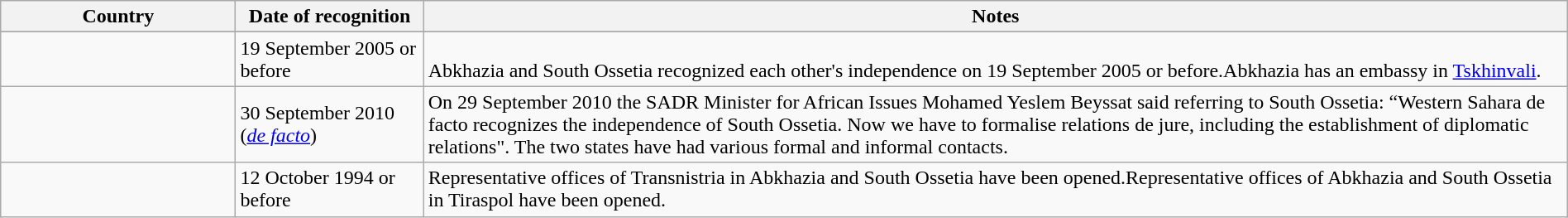<table class="wikitable sortable" style="margin:auto;">
<tr>
<th style="width:15%;">Country</th>
<th style="width:12%;">Date of recognition</th>
<th>Notes</th>
</tr>
<tr -valign="top">
</tr>
<tr -valign="top">
<td></td>
<td>19 September 2005 or before</td>
<td><br>Abkhazia and South Ossetia recognized each other's independence on 19 September 2005 or before.Abkhazia has an embassy in <a href='#'>Tskhinvali</a>.</td>
</tr>
<tr -valign="top">
<td></td>
<td>30 September 2010 (<em><a href='#'>de facto</a></em>)</td>
<td>On 29 September 2010 the SADR Minister for African Issues Mohamed Yeslem Beyssat said referring to South Ossetia: “Western Sahara de facto recognizes the independence of South Ossetia. Now we have to formalise relations de jure, including the establishment of diplomatic relations". The two states have had various formal and informal contacts.</td>
</tr>
<tr -valign="top">
<td></td>
<td>12 October 1994 or before</td>
<td>Representative offices of Transnistria in Abkhazia and South Ossetia have been opened.Representative offices of Abkhazia and South Ossetia in Tiraspol have been opened.</td>
</tr>
</table>
